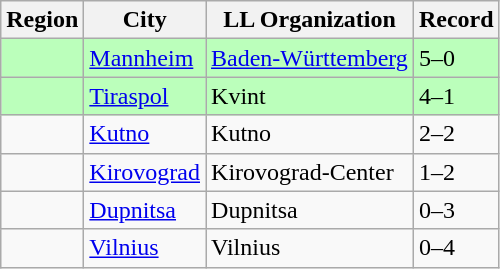<table class="wikitable">
<tr>
<th>Region</th>
<th>City</th>
<th>LL Organization</th>
<th>Record</th>
</tr>
<tr style="background:#bfb;">
<td><strong></strong></td>
<td><a href='#'>Mannheim</a></td>
<td><a href='#'>Baden-Württemberg</a></td>
<td>5–0</td>
</tr>
<tr style="background:#bfb;">
<td><strong></strong></td>
<td><a href='#'>Tiraspol</a></td>
<td>Kvint</td>
<td>4–1</td>
</tr>
<tr>
<td><strong></strong></td>
<td><a href='#'>Kutno</a></td>
<td>Kutno</td>
<td>2–2</td>
</tr>
<tr>
<td><strong></strong></td>
<td><a href='#'>Kirovograd</a></td>
<td>Kirovograd-Center</td>
<td>1–2</td>
</tr>
<tr>
<td><strong></strong></td>
<td><a href='#'>Dupnitsa</a></td>
<td>Dupnitsa</td>
<td>0–3</td>
</tr>
<tr>
<td><strong></strong></td>
<td><a href='#'>Vilnius</a></td>
<td>Vilnius</td>
<td>0–4</td>
</tr>
</table>
